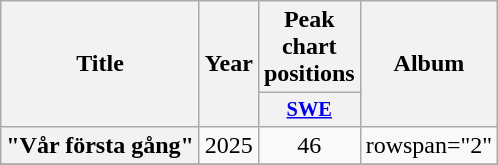<table class="wikitable plainrowheaders" style="text-align:center;">
<tr>
<th scope="col" rowspan="2">Title</th>
<th scope="col" rowspan="2">Year</th>
<th scope="col" colspan="1">Peak chart positions</th>
<th scope="col" rowspan="2">Album</th>
</tr>
<tr>
<th scope="col" style="width:3em;font-size:85%;"><a href='#'>SWE</a></th>
</tr>
<tr>
<th scope="row">"Vår första gång"</th>
<td>2025</td>
<td>46</td>
<td>rowspan="2" </td>
</tr>
<tr>
</tr>
</table>
